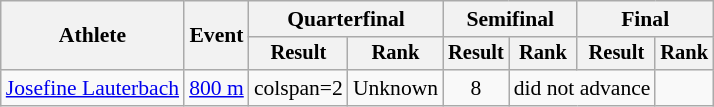<table class=wikitable style=font-size:90%;text-align:center>
<tr>
<th rowspan=2>Athlete</th>
<th rowspan=2>Event</th>
<th colspan=2>Quarterfinal</th>
<th colspan=2>Semifinal</th>
<th colspan=2>Final</th>
</tr>
<tr style=font-size:95%>
<th>Result</th>
<th>Rank</th>
<th>Result</th>
<th>Rank</th>
<th>Result</th>
<th>Rank</th>
</tr>
<tr>
<td align=left><a href='#'>Josefine Lauterbach</a></td>
<td align=left><a href='#'>800 m</a></td>
<td>colspan=2 </td>
<td>Unknown</td>
<td>8</td>
<td colspan=2>did not advance</td>
</tr>
</table>
